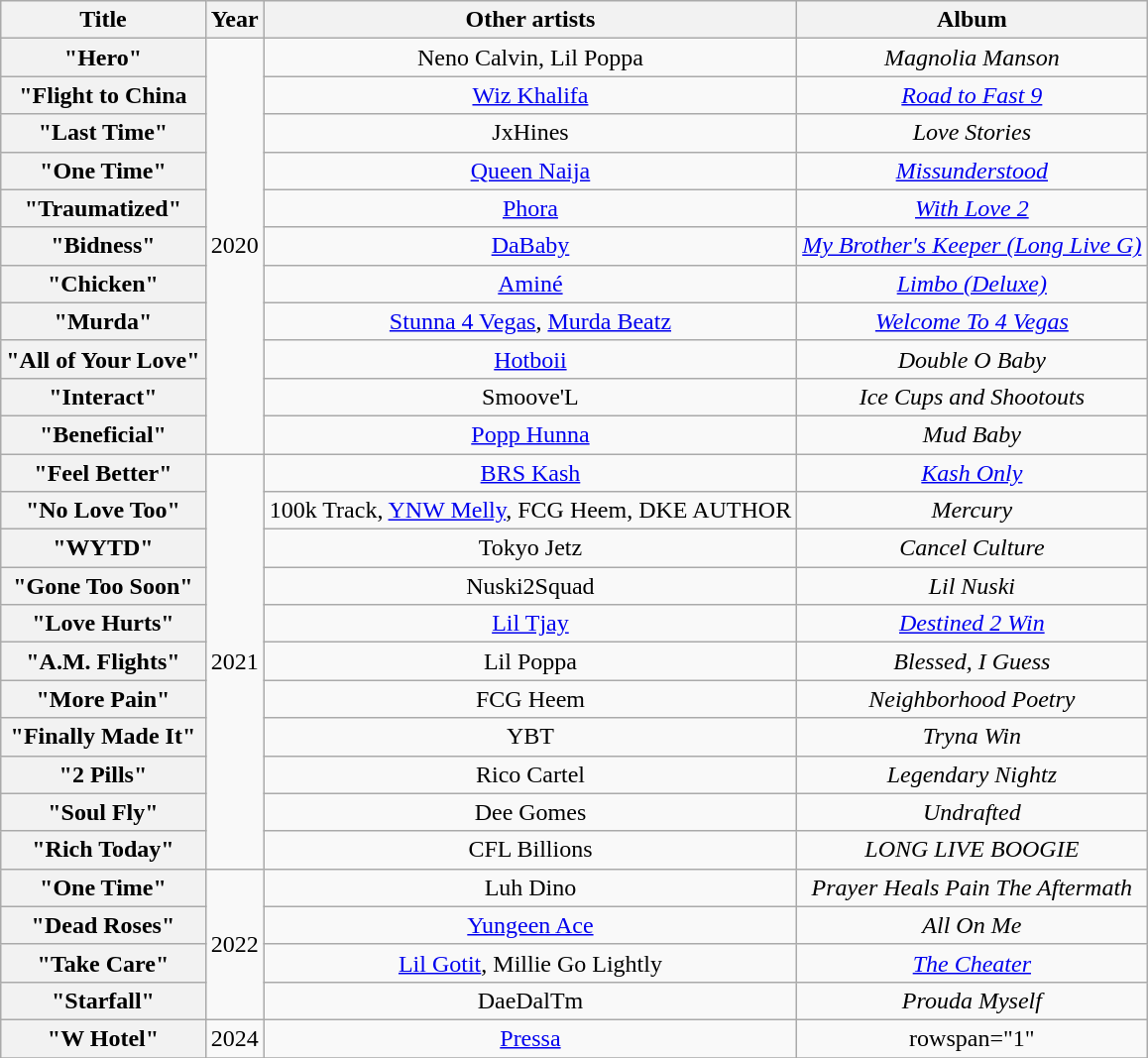<table class="wikitable plainrowheaders" style="text-align:center;">
<tr>
<th scope="col">Title</th>
<th scope="col">Year</th>
<th scope="col">Other artists</th>
<th scope="col">Album</th>
</tr>
<tr>
<th scope="row">"Hero"</th>
<td rowspan="11">2020</td>
<td>Neno Calvin, Lil Poppa</td>
<td><em>Magnolia Manson</em></td>
</tr>
<tr>
<th scope="row">"Flight to China</th>
<td><a href='#'>Wiz Khalifa</a></td>
<td><em><a href='#'>Road to Fast 9</a></em></td>
</tr>
<tr>
<th scope="row">"Last Time"</th>
<td>JxHines</td>
<td><em>Love Stories</em></td>
</tr>
<tr>
<th scope="row">"One Time"</th>
<td><a href='#'>Queen Naija</a></td>
<td><em><a href='#'>Missunderstood</a></em></td>
</tr>
<tr>
<th scope="row">"Traumatized"</th>
<td><a href='#'>Phora</a></td>
<td><em><a href='#'>With Love 2</a></em></td>
</tr>
<tr>
<th scope="row">"Bidness"</th>
<td><a href='#'>DaBaby</a></td>
<td><em><a href='#'>My Brother's Keeper (Long Live G)</a></em></td>
</tr>
<tr>
<th scope="row">"Chicken"</th>
<td><a href='#'>Aminé</a></td>
<td><em><a href='#'>Limbo (Deluxe)</a></em></td>
</tr>
<tr>
<th scope="row">"Murda"</th>
<td><a href='#'>Stunna 4 Vegas</a>, <a href='#'>Murda Beatz</a></td>
<td><em><a href='#'>Welcome To 4 Vegas</a></em></td>
</tr>
<tr>
<th scope="row">"All of Your Love"</th>
<td><a href='#'>Hotboii</a></td>
<td><em>Double O Baby</em></td>
</tr>
<tr>
<th scope="row">"Interact"</th>
<td>Smoove'L</td>
<td><em>Ice Cups and Shootouts</em></td>
</tr>
<tr>
<th scope="row">"Beneficial"</th>
<td><a href='#'>Popp Hunna</a></td>
<td><em>Mud Baby</em></td>
</tr>
<tr>
<th scope="row">"Feel Better"</th>
<td rowspan="11">2021</td>
<td><a href='#'>BRS Kash</a></td>
<td><em><a href='#'>Kash Only</a></em></td>
</tr>
<tr>
<th scope="row">"No Love Too"</th>
<td>100k Track, <a href='#'>YNW Melly</a>, FCG Heem, DKE AUTHOR</td>
<td><em>Mercury</em></td>
</tr>
<tr>
<th scope="row">"WYTD"</th>
<td>Tokyo Jetz</td>
<td><em>Cancel Culture</em></td>
</tr>
<tr>
<th scope="row">"Gone Too Soon"</th>
<td>Nuski2Squad</td>
<td><em>Lil Nuski</em></td>
</tr>
<tr>
<th scope="row">"Love Hurts"</th>
<td><a href='#'>Lil Tjay</a></td>
<td><em><a href='#'>Destined 2 Win</a></em></td>
</tr>
<tr>
<th scope="row">"A.M. Flights"</th>
<td>Lil Poppa</td>
<td><em>Blessed, I Guess</em></td>
</tr>
<tr>
<th scope="row">"More Pain"</th>
<td>FCG Heem</td>
<td><em>Neighborhood Poetry</em></td>
</tr>
<tr>
<th scope="row">"Finally Made It"</th>
<td>YBT</td>
<td><em>Tryna Win</em></td>
</tr>
<tr>
<th scope="row">"2 Pills"</th>
<td>Rico Cartel</td>
<td><em>Legendary Nightz</em></td>
</tr>
<tr>
<th scope="row">"Soul Fly"</th>
<td>Dee Gomes</td>
<td><em>Undrafted</em></td>
</tr>
<tr>
<th scope="row">"Rich Today"</th>
<td>CFL Billions</td>
<td><em>LONG LIVE BOOGIE</em></td>
</tr>
<tr>
<th scope="row">"One Time"</th>
<td rowspan="4">2022</td>
<td>Luh Dino</td>
<td><em>Prayer Heals Pain The Aftermath</em></td>
</tr>
<tr>
<th scope="row">"Dead Roses"</th>
<td><a href='#'>Yungeen Ace</a></td>
<td><em>All On Me</em></td>
</tr>
<tr>
<th scope="row">"Take Care"</th>
<td><a href='#'>Lil Gotit</a>, Millie Go Lightly</td>
<td><em><a href='#'>The Cheater</a></em></td>
</tr>
<tr>
<th scope="row">"Starfall"</th>
<td>DaeDalTm</td>
<td><em>Prouda Myself</em></td>
</tr>
<tr>
<th scope="row">"W Hotel"</th>
<td rowspan="1">2024</td>
<td><a href='#'>Pressa</a></td>
<td>rowspan="1" </td>
</tr>
<tr>
</tr>
</table>
